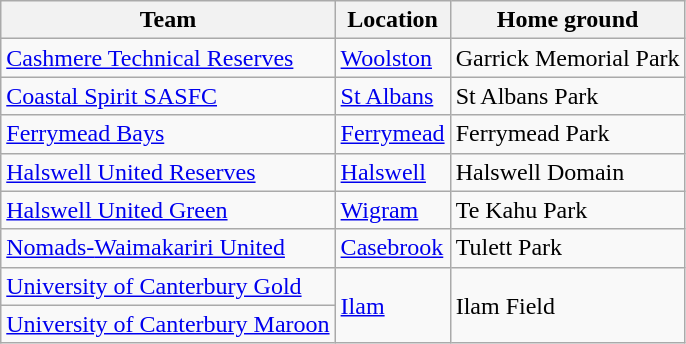<table class="wikitable sortable">
<tr>
<th>Team</th>
<th>Location</th>
<th>Home ground</th>
</tr>
<tr>
<td><a href='#'>Cashmere Technical Reserves</a></td>
<td><a href='#'>Woolston</a></td>
<td>Garrick Memorial Park</td>
</tr>
<tr>
<td><a href='#'>Coastal Spirit SASFC</a></td>
<td><a href='#'>St Albans</a></td>
<td>St Albans Park</td>
</tr>
<tr>
<td><a href='#'>Ferrymead Bays</a></td>
<td><a href='#'>Ferrymead</a></td>
<td>Ferrymead Park</td>
</tr>
<tr>
<td><a href='#'>Halswell United Reserves</a></td>
<td><a href='#'>Halswell</a></td>
<td>Halswell Domain</td>
</tr>
<tr>
<td><a href='#'>Halswell United Green</a></td>
<td><a href='#'>Wigram</a></td>
<td>Te Kahu Park</td>
</tr>
<tr>
<td><a href='#'>Nomads-</a><a href='#'>Waimakariri United</a></td>
<td><a href='#'>Casebrook</a></td>
<td>Tulett Park</td>
</tr>
<tr>
<td><a href='#'>University of Canterbury Gold</a></td>
<td rowspan=2><a href='#'>Ilam</a></td>
<td rowspan=2>Ilam Field</td>
</tr>
<tr>
<td><a href='#'>University of Canterbury Maroon</a></td>
</tr>
</table>
